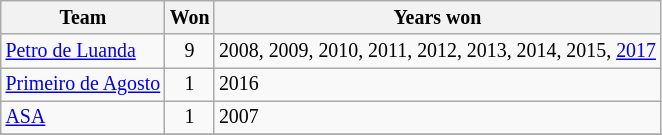<table class="wikitable" style="text-align:left; font-size:83%">
<tr>
<th>Team</th>
<th>Won</th>
<th>Years won</th>
</tr>
<tr>
<td><a href='#'>Petro de Luanda</a></td>
<td align=center>9</td>
<td>2008, 2009, 2010, 2011, 2012, 2013, 2014, 2015, <a href='#'>2017</a></td>
</tr>
<tr>
<td><a href='#'>Primeiro de Agosto</a></td>
<td align=center>1</td>
<td>2016</td>
</tr>
<tr>
<td><a href='#'>ASA</a></td>
<td align=center>1</td>
<td>2007</td>
</tr>
<tr>
</tr>
</table>
